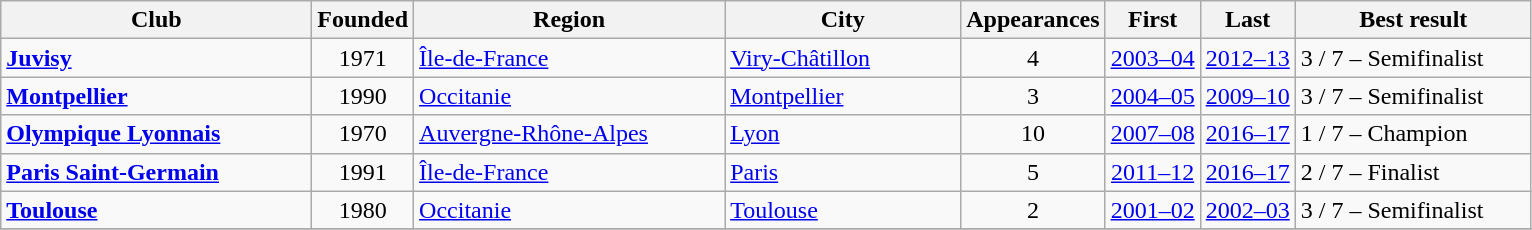<table class="wikitable sortable">
<tr>
<th width=200px>Club</th>
<th>Founded</th>
<th width=200px>Region</th>
<th width=150px>City</th>
<th align=center>Appearances</th>
<th>First</th>
<th>Last</th>
<th width=150px>Best result</th>
</tr>
<tr>
<td><strong><a href='#'>Juvisy</a></strong></td>
<td align=center>1971</td>
<td> <a href='#'>Île-de-France</a></td>
<td><a href='#'>Viry-Châtillon</a></td>
<td align=center>4</td>
<td align=center><a href='#'>2003–04</a></td>
<td><a href='#'>2012–13</a></td>
<td>3 / 7 – Semifinalist</td>
</tr>
<tr>
<td><strong><a href='#'>Montpellier</a></strong></td>
<td align=center>1990</td>
<td> <a href='#'>Occitanie</a></td>
<td><a href='#'>Montpellier</a></td>
<td align=center>3</td>
<td align=center><a href='#'>2004–05</a></td>
<td><a href='#'>2009–10</a></td>
<td>3 / 7 – Semifinalist</td>
</tr>
<tr>
<td><strong><a href='#'>Olympique Lyonnais</a></strong></td>
<td align=center>1970</td>
<td> <a href='#'>Auvergne-Rhône-Alpes</a></td>
<td><a href='#'>Lyon</a></td>
<td align=center>10</td>
<td align=center><a href='#'>2007–08</a></td>
<td><a href='#'>2016–17</a></td>
<td>1 / 7 – Champion</td>
</tr>
<tr>
<td><strong><a href='#'>Paris Saint-Germain</a></strong></td>
<td align=center>1991</td>
<td> <a href='#'>Île-de-France</a></td>
<td><a href='#'>Paris</a></td>
<td align=center>5</td>
<td align=center><a href='#'>2011–12</a></td>
<td><a href='#'>2016–17</a></td>
<td>2 / 7 – Finalist</td>
</tr>
<tr>
<td><strong><a href='#'>Toulouse</a></strong></td>
<td align=center>1980</td>
<td> <a href='#'>Occitanie</a></td>
<td><a href='#'>Toulouse</a></td>
<td align=center>2</td>
<td align=center><a href='#'>2001–02</a></td>
<td><a href='#'>2002–03</a></td>
<td>3 / 7 – Semifinalist</td>
</tr>
<tr>
</tr>
</table>
